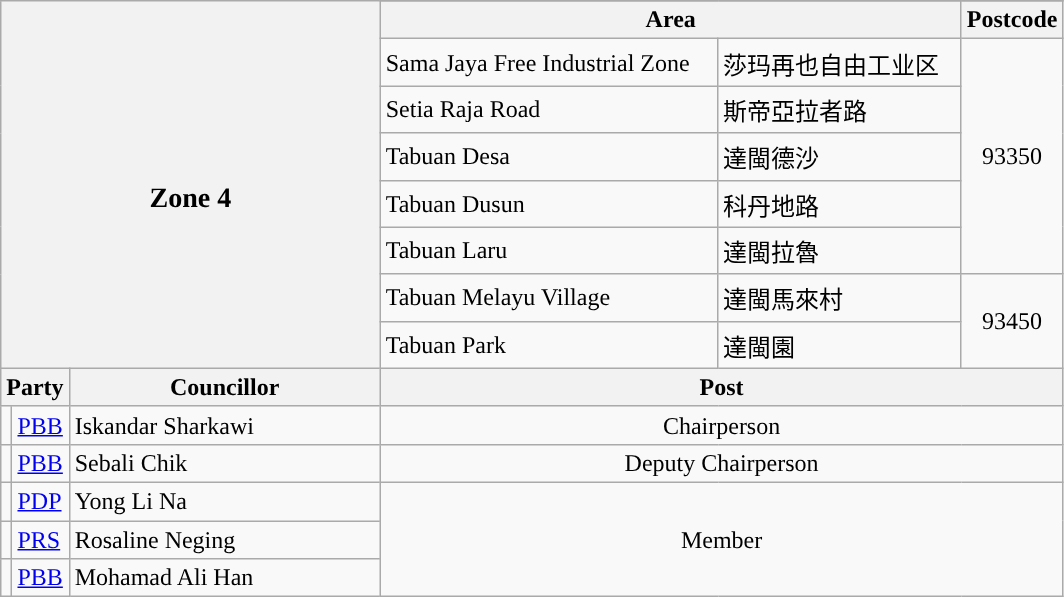<table class="wikitable">
<tr>
<th width="220" colspan="4" rowspan="9"><br><h3>Zone 4</h3></th>
</tr>
<tr>
<th ! align=center width="380" colspan="2">Area</th>
<th align=center><strong>Postcode</strong></th>
</tr>
<tr>
<td>Sama Jaya Free Industrial Zone</td>
<td>莎玛再也自由工业区</td>
<td align=center rowspan="5">93350</td>
</tr>
<tr>
<td>Setia Raja Road</td>
<td>斯帝亞拉者路</td>
</tr>
<tr>
<td>Tabuan Desa</td>
<td>達閩德沙</td>
</tr>
<tr>
<td>Tabuan Dusun</td>
<td>科丹地路</td>
</tr>
<tr>
<td>Tabuan Laru</td>
<td>達閩拉魯</td>
</tr>
<tr>
<td>Tabuan Melayu Village</td>
<td>達閩馬來村</td>
<td align=center rowspan="2">93450</td>
</tr>
<tr>
<td>Tabuan Park</td>
<td>達閩園</td>
</tr>
<tr>
<th colspan="2">Party</th>
<th width="200" colspan="2">Councillor</th>
<th colspan="3">Post</th>
</tr>
<tr>
<td></td>
<td><a href='#'>PBB</a></td>
<td colspan="2">Iskandar Sharkawi</td>
<td align=center colspan="3">Chairperson</td>
</tr>
<tr>
<td></td>
<td><a href='#'>PBB</a></td>
<td colspan="2">Sebali Chik</td>
<td align=center colspan="3">Deputy Chairperson</td>
</tr>
<tr>
<td></td>
<td><a href='#'>PDP</a></td>
<td colspan="2">Yong Li Na</td>
<td align=center colspan="3" rowspan="3">Member</td>
</tr>
<tr>
<td></td>
<td><a href='#'>PRS</a></td>
<td colspan="2">Rosaline Neging</td>
</tr>
<tr>
<td></td>
<td><a href='#'>PBB</a></td>
<td colspan="2">Mohamad Ali Han</td>
</tr>
</table>
